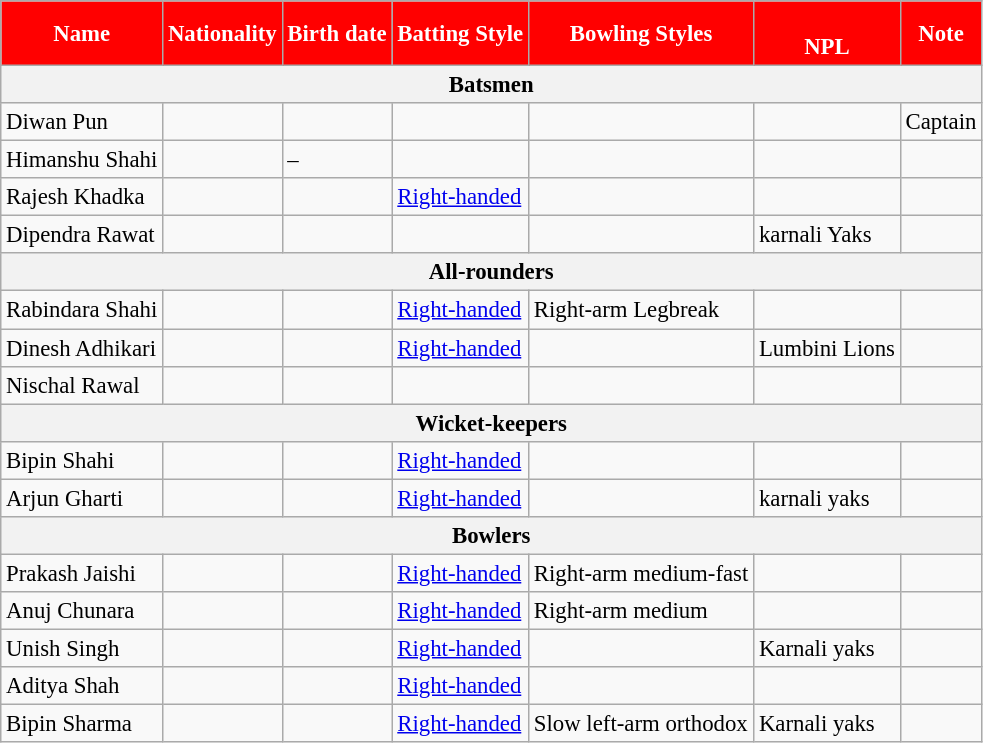<table class= "sortable wikitable", style="font-size:95%;">
<tr>
<th style="background:Red; color:white; text-align:centre;">Name</th>
<th style="background:Red; color:white; text-align:centre;">Nationality</th>
<th style="background:Red; color:white; text-align:centre;">Birth date</th>
<th style="background:Red; color:white; text-align:centre;">Batting Style</th>
<th style="background:Red; color:white; text-align:centre;">Bowling Styles</th>
<th style="background:Red; color:white; text-align:centre;"><br>NPL</th>
<th style="background:Red; color:white; text-align:centre;">Note</th>
</tr>
<tr>
<th colspan="7";text-align:center>Batsmen</th>
</tr>
<tr>
<td>Diwan Pun</td>
<td></td>
<td></td>
<td></td>
<td></td>
<td></td>
<td>Captain</td>
</tr>
<tr>
<td>Himanshu Shahi</td>
<td></td>
<td>–</td>
<td></td>
<td></td>
<td></td>
<td></td>
</tr>
<tr>
<td>Rajesh Khadka</td>
<td></td>
<td></td>
<td><a href='#'>Right-handed</a></td>
<td></td>
<td></td>
<td></td>
</tr>
<tr>
<td>Dipendra Rawat</td>
<td></td>
<td></td>
<td></td>
<td></td>
<td>karnali Yaks</td>
<td></td>
</tr>
<tr>
<th colspan="7";text-align:center>All-rounders</th>
</tr>
<tr>
<td>Rabindara Shahi</td>
<td></td>
<td></td>
<td><a href='#'>Right-handed</a></td>
<td>Right-arm Legbreak</td>
<td></td>
<td></td>
</tr>
<tr>
<td>Dinesh Adhikari</td>
<td></td>
<td></td>
<td><a href='#'>Right-handed</a></td>
<td></td>
<td>Lumbini Lions</td>
<td></td>
</tr>
<tr>
<td>Nischal Rawal</td>
<td></td>
<td></td>
<td></td>
<td></td>
<td></td>
</tr>
<tr>
<th colspan ="7";text-align:center>Wicket-keepers</th>
</tr>
<tr>
<td>Bipin Shahi</td>
<td></td>
<td></td>
<td><a href='#'>Right-handed</a></td>
<td></td>
<td></td>
<td></td>
</tr>
<tr>
<td>Arjun Gharti</td>
<td></td>
<td></td>
<td><a href='#'>Right-handed</a></td>
<td></td>
<td>karnali yaks</td>
<td></td>
</tr>
<tr>
<th colspan="7";text-align:center>Bowlers</th>
</tr>
<tr>
<td>Prakash Jaishi</td>
<td></td>
<td></td>
<td><a href='#'>Right-handed</a></td>
<td>Right-arm medium-fast</td>
<td></td>
<td></td>
</tr>
<tr>
<td>Anuj Chunara</td>
<td></td>
<td></td>
<td><a href='#'>Right-handed</a></td>
<td>Right-arm medium</td>
<td></td>
<td></td>
</tr>
<tr>
<td>Unish Singh</td>
<td></td>
<td></td>
<td><a href='#'>Right-handed</a></td>
<td></td>
<td>Karnali yaks</td>
<td></td>
</tr>
<tr>
<td>Aditya Shah</td>
<td></td>
<td></td>
<td><a href='#'>Right-handed</a></td>
<td></td>
<td></td>
<td></td>
</tr>
<tr>
<td>Bipin Sharma</td>
<td></td>
<td></td>
<td><a href='#'>Right-handed</a></td>
<td>Slow left-arm orthodox</td>
<td>Karnali yaks</td>
<td></td>
</tr>
</table>
